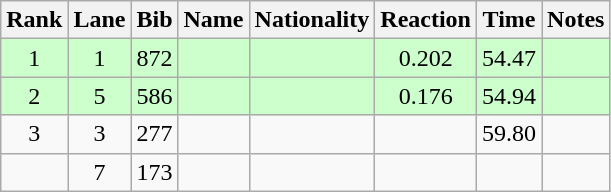<table class="wikitable sortable" style="text-align:center">
<tr>
<th>Rank</th>
<th>Lane</th>
<th>Bib</th>
<th>Name</th>
<th>Nationality</th>
<th>Reaction</th>
<th>Time</th>
<th>Notes</th>
</tr>
<tr bgcolor=ccffcc>
<td>1</td>
<td>1</td>
<td>872</td>
<td align=left></td>
<td align=left></td>
<td>0.202</td>
<td>54.47</td>
<td><strong></strong></td>
</tr>
<tr bgcolor=ccffcc>
<td>2</td>
<td>5</td>
<td>586</td>
<td align=left></td>
<td align=left></td>
<td>0.176</td>
<td>54.94</td>
<td><strong></strong></td>
</tr>
<tr>
<td>3</td>
<td>3</td>
<td>277</td>
<td align=left></td>
<td align=left></td>
<td></td>
<td>59.80</td>
<td></td>
</tr>
<tr>
<td></td>
<td>7</td>
<td>173</td>
<td align=left></td>
<td align=left></td>
<td></td>
<td></td>
<td><strong></strong></td>
</tr>
</table>
